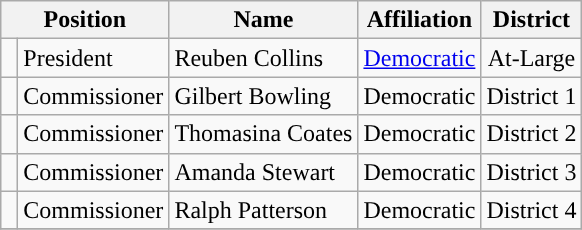<table class=wikitable>
<tr>
<th colspan=2 align=center valign=bottom>Position</th>
<th style="text-align:center;">Name</th>
<th valign=bottom>Affiliation</th>
<th valign=bottom align=center>District</th>
</tr>
<tr>
<td style="background-color:"> </td>
<td>President</td>
<td>Reuben Collins</td>
<td style="text-align:center;"><a href='#'>Democratic</a></td>
<td style="text-align:center;">At-Large</td>
</tr>
<tr>
<td style="background-color:"> </td>
<td>Commissioner</td>
<td>Gilbert Bowling</td>
<td style="text-align:center;">Democratic</td>
<td style="text-align:center;">District 1</td>
</tr>
<tr>
<td style="background-color:"> </td>
<td>Commissioner</td>
<td>Thomasina Coates</td>
<td style="text-align:center;">Democratic</td>
<td style="text-align:center;">District 2</td>
</tr>
<tr>
<td style="background-color:"> </td>
<td>Commissioner</td>
<td>Amanda Stewart</td>
<td style="text-align:center;">Democratic</td>
<td style="text-align:center;">District 3</td>
</tr>
<tr>
<td style="background-color:"> </td>
<td>Commissioner</td>
<td>Ralph Patterson</td>
<td style="text-align:center;">Democratic</td>
<td style="text-align:center;">District 4</td>
</tr>
<tr>
</tr>
</table>
